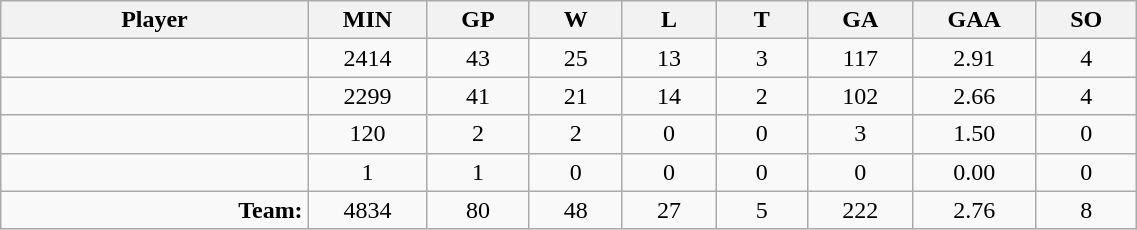<table class="wikitable sortable" width="60%">
<tr>
<th bgcolor="#DDDDFF" width="10%">Player</th>
<th width="3%" bgcolor="#DDDDFF" title="Minutes played">MIN</th>
<th width="3%" bgcolor="#DDDDFF" title="Games played in">GP</th>
<th width="3%" bgcolor="#DDDDFF" title="Games played in">W</th>
<th width="3%" bgcolor="#DDDDFF"title="Games played in">L</th>
<th width="3%" bgcolor="#DDDDFF" title="Ties">T</th>
<th width="3%" bgcolor="#DDDDFF" title="Goals against">GA</th>
<th width="3%" bgcolor="#DDDDFF" title="Goals against average">GAA</th>
<th width="3%" bgcolor="#DDDDFF"title="Shut-outs">SO</th>
</tr>
<tr align="center">
<td align="right"></td>
<td>2414</td>
<td>43</td>
<td>25</td>
<td>13</td>
<td>3</td>
<td>117</td>
<td>2.91</td>
<td>4</td>
</tr>
<tr align="center">
<td align="right"></td>
<td>2299</td>
<td>41</td>
<td>21</td>
<td>14</td>
<td>2</td>
<td>102</td>
<td>2.66</td>
<td>4</td>
</tr>
<tr align="center">
<td align="right"></td>
<td>120</td>
<td>2</td>
<td>2</td>
<td>0</td>
<td>0</td>
<td>3</td>
<td>1.50</td>
<td>0</td>
</tr>
<tr align="center">
<td align="right"></td>
<td>1</td>
<td>1</td>
<td>0</td>
<td>0</td>
<td>0</td>
<td>0</td>
<td>0.00</td>
<td>0</td>
</tr>
<tr align="center">
<td align="right"><strong>Team:</strong></td>
<td>4834</td>
<td>80</td>
<td>48</td>
<td>27</td>
<td>5</td>
<td>222</td>
<td>2.76</td>
<td>8</td>
</tr>
</table>
